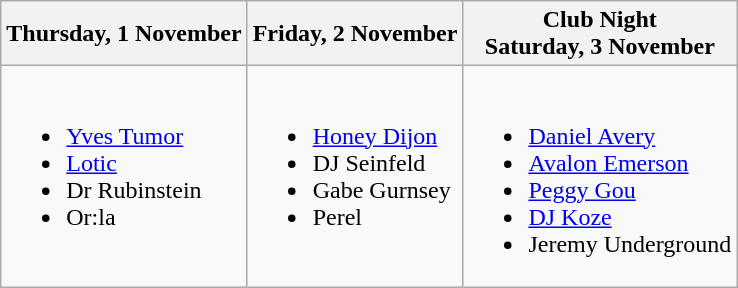<table class="wikitable">
<tr>
<th>Thursday, 1 November</th>
<th>Friday, 2 November</th>
<th>Club Night<br>Saturday, 3 November</th>
</tr>
<tr valign="top">
<td><br><ul><li><a href='#'>Yves Tumor</a></li><li><a href='#'>Lotic</a></li><li>Dr Rubinstein</li><li>Or:la</li></ul></td>
<td><br><ul><li><a href='#'>Honey Dijon</a></li><li>DJ Seinfeld</li><li>Gabe Gurnsey</li><li>Perel</li></ul></td>
<td><br><ul><li><a href='#'>Daniel Avery</a></li><li><a href='#'>Avalon Emerson</a></li><li><a href='#'>Peggy Gou</a></li><li><a href='#'>DJ Koze</a></li><li>Jeremy Underground</li></ul></td>
</tr>
</table>
